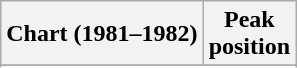<table class="wikitable sortable plainrowheaders" style="text-align:center">
<tr>
<th>Chart (1981–1982)</th>
<th>Peak<br>position</th>
</tr>
<tr>
</tr>
<tr>
</tr>
<tr>
</tr>
<tr>
</tr>
</table>
